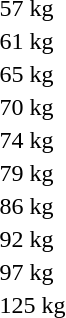<table>
<tr>
<td rowspan=2>57 kg</td>
<td rowspan=2></td>
<td rowspan=2></td>
<td></td>
</tr>
<tr>
<td></td>
</tr>
<tr>
<td>61 kg</td>
<td></td>
<td></td>
<td></td>
</tr>
<tr>
<td rowspan=2>65 kg</td>
<td rowspan=2></td>
<td rowspan=2></td>
<td></td>
</tr>
<tr>
<td></td>
</tr>
<tr>
<td>70 kg</td>
<td></td>
<td></td>
<td></td>
</tr>
<tr>
<td rowspan=2>74 kg</td>
<td rowspan=2></td>
<td rowspan=2></td>
<td></td>
</tr>
<tr>
<td></td>
</tr>
<tr>
<td>79 kg</td>
<td></td>
<td></td>
<td></td>
</tr>
<tr>
<td rowspan=2>86 kg</td>
<td rowspan=2></td>
<td rowspan=2></td>
<td></td>
</tr>
<tr>
<td></td>
</tr>
<tr>
<td>92 kg</td>
<td></td>
<td></td>
<td></td>
</tr>
<tr>
<td rowspan=2>97 kg</td>
<td rowspan=2></td>
<td rowspan=2></td>
<td></td>
</tr>
<tr>
<td></td>
</tr>
<tr>
<td rowspan=2>125 kg</td>
<td rowspan=2></td>
<td rowspan=2></td>
<td></td>
</tr>
<tr>
<td></td>
</tr>
</table>
